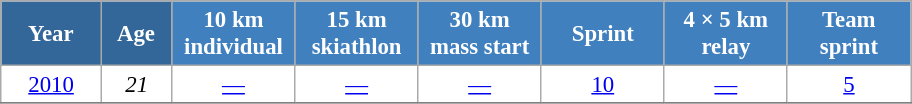<table class="wikitable" style="font-size:95%; text-align:center; border:grey solid 1px; border-collapse:collapse; background:#ffffff;">
<tr>
<th style="background-color:#369; color:white; width:60px;"> Year </th>
<th style="background-color:#369; color:white; width:40px;"> Age </th>
<th style="background-color:#4180be; color:white; width:75px;"> 10 km <br> individual </th>
<th style="background-color:#4180be; color:white; width:75px;"> 15 km <br> skiathlon </th>
<th style="background-color:#4180be; color:white; width:75px;"> 30 km <br> mass start </th>
<th style="background-color:#4180be; color:white; width:75px;"> Sprint </th>
<th style="background-color:#4180be; color:white; width:75px;"> 4 × 5 km <br> relay </th>
<th style="background-color:#4180be; color:white; width:75px;"> Team <br> sprint </th>
</tr>
<tr>
<td><a href='#'>2010</a></td>
<td><em>21</em></td>
<td><a href='#'>—</a></td>
<td><a href='#'>—</a></td>
<td><a href='#'>—</a></td>
<td><a href='#'>10</a></td>
<td><a href='#'>—</a></td>
<td><a href='#'>5</a></td>
</tr>
<tr>
</tr>
</table>
